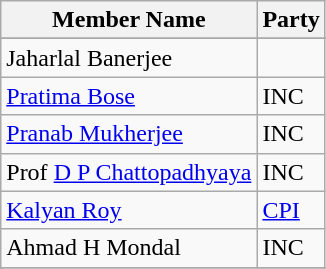<table class="wikitable sortable">
<tr>
<th>Member Name</th>
<th>Party</th>
</tr>
<tr>
</tr>
<tr>
<td>Jaharlal Banerjee</td>
<td INC></td>
</tr>
<tr>
<td><a href='#'>Pratima Bose</a></td>
<td>INC</td>
</tr>
<tr>
<td><a href='#'>Pranab Mukherjee</a></td>
<td>INC</td>
</tr>
<tr>
<td>Prof <a href='#'>D P Chattopadhyaya</a></td>
<td>INC</td>
</tr>
<tr>
<td><a href='#'>Kalyan Roy</a></td>
<td><a href='#'>CPI</a></td>
</tr>
<tr>
<td>Ahmad H Mondal</td>
<td>INC</td>
</tr>
<tr>
</tr>
<tr>
</tr>
</table>
